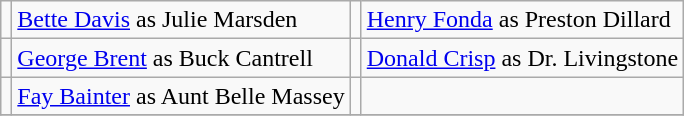<table class="wikitable">
<tr>
<td></td>
<td><a href='#'>Bette Davis</a> as Julie Marsden</td>
<td></td>
<td><a href='#'>Henry Fonda</a> as Preston Dillard</td>
</tr>
<tr>
<td></td>
<td><a href='#'>George Brent</a> as Buck Cantrell</td>
<td></td>
<td><a href='#'>Donald Crisp</a> as Dr. Livingstone</td>
</tr>
<tr>
<td></td>
<td><a href='#'>Fay Bainter</a> as Aunt Belle Massey</td>
<td></td>
<td></td>
</tr>
<tr>
</tr>
</table>
